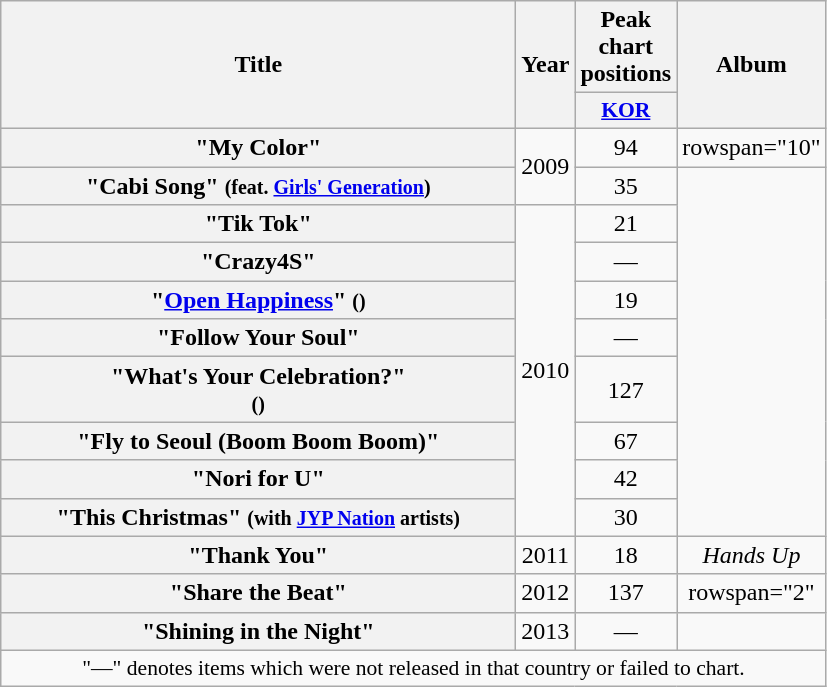<table class="wikitable plainrowheaders" style="text-align:center">
<tr>
<th scope="col" rowspan="2" style="width:21em;">Title</th>
<th scope="col" rowspan="2">Year</th>
<th scope="col" colspan="1">Peak chart positions</th>
<th scope="col" rowspan="2">Album</th>
</tr>
<tr>
<th scope="col" style="width:3em;font-size:90%;"><a href='#'>KOR</a><br></th>
</tr>
<tr>
<th scope="row">"My Color"</th>
<td rowspan="2">2009</td>
<td>94</td>
<td>rowspan="10" </td>
</tr>
<tr>
<th scope="row">"Cabi Song" <small>(feat. <a href='#'>Girls' Generation</a>)</small></th>
<td>35</td>
</tr>
<tr>
<th scope="row">"Tik Tok"</th>
<td rowspan="8">2010</td>
<td>21</td>
</tr>
<tr>
<th scope="row">"Crazy4S"</th>
<td>—</td>
</tr>
<tr>
<th scope="row">"<a href='#'>Open Happiness</a>" <small>()</small></th>
<td>19</td>
</tr>
<tr>
<th scope="row">"Follow Your Soul"</th>
<td>—</td>
</tr>
<tr>
<th scope="row">"What's Your Celebration?"<br><small>()</small></th>
<td>127</td>
</tr>
<tr>
<th scope="row">"Fly to Seoul (Boom Boom Boom)"</th>
<td>67</td>
</tr>
<tr>
<th scope="row">"Nori for U"</th>
<td>42</td>
</tr>
<tr>
<th scope="row">"This Christmas" <small>(with <a href='#'>JYP Nation</a> artists)</small></th>
<td>30</td>
</tr>
<tr>
<th scope="row">"Thank You"</th>
<td>2011</td>
<td>18</td>
<td><em>Hands Up</em></td>
</tr>
<tr>
<th scope="row">"Share the Beat"</th>
<td>2012</td>
<td>137</td>
<td>rowspan="2" </td>
</tr>
<tr>
<th scope="row">"Shining in the Night"</th>
<td>2013</td>
<td>—</td>
</tr>
<tr>
<td colspan="4" style="font-size:90%;">"—" denotes items which were not released in that country or failed to chart.</td>
</tr>
</table>
